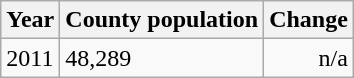<table class="wikitable">
<tr>
<th>Year</th>
<th>County population</th>
<th>Change</th>
</tr>
<tr>
<td>2011</td>
<td>48,289</td>
<td align="right">n/a</td>
</tr>
</table>
